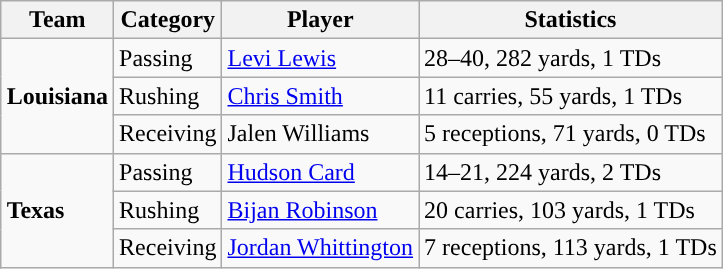<table class="wikitable" style="float: right;">
<tr>
<th>Team</th>
<th>Category</th>
<th>Player</th>
<th>Statistics</th>
</tr>
<tr>
<td rowspan=3><strong>Louisiana</strong></td>
<td>Passing</td>
<td><a href='#'>Levi Lewis</a></td>
<td>28–40, 282 yards, 1 TDs</td>
</tr>
<tr>
<td>Rushing</td>
<td><a href='#'>Chris Smith</a></td>
<td>11 carries, 55 yards, 1 TDs</td>
</tr>
<tr>
<td>Receiving</td>
<td>Jalen Williams</td>
<td>5 receptions, 71 yards, 0 TDs</td>
</tr>
<tr>
<td rowspan=3><strong>Texas</strong></td>
<td>Passing</td>
<td><a href='#'>Hudson Card</a></td>
<td>14–21, 224 yards, 2 TDs</td>
</tr>
<tr>
<td>Rushing</td>
<td><a href='#'>Bijan Robinson</a></td>
<td>20 carries, 103 yards, 1 TDs</td>
</tr>
<tr>
<td>Receiving</td>
<td><a href='#'>Jordan Whittington</a></td>
<td>7 receptions, 113 yards, 1 TDs</td>
</tr>
</table>
